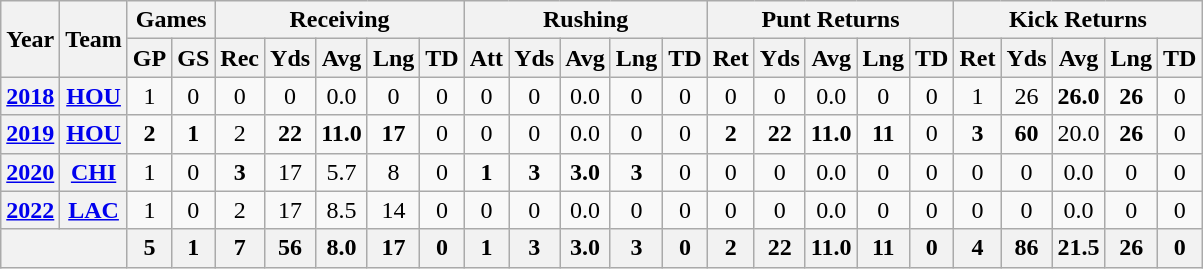<table class="wikitable" style="text-align: center;">
<tr>
<th rowspan="2">Year</th>
<th rowspan="2">Team</th>
<th colspan="2">Games</th>
<th colspan="5">Receiving</th>
<th colspan="5">Rushing</th>
<th colspan="5">Punt Returns</th>
<th colspan="5">Kick Returns</th>
</tr>
<tr>
<th>GP</th>
<th>GS</th>
<th>Rec</th>
<th>Yds</th>
<th>Avg</th>
<th>Lng</th>
<th>TD</th>
<th>Att</th>
<th>Yds</th>
<th>Avg</th>
<th>Lng</th>
<th>TD</th>
<th>Ret</th>
<th>Yds</th>
<th>Avg</th>
<th>Lng</th>
<th>TD</th>
<th>Ret</th>
<th>Yds</th>
<th>Avg</th>
<th>Lng</th>
<th>TD</th>
</tr>
<tr>
<th><a href='#'>2018</a></th>
<th><a href='#'>HOU</a></th>
<td>1</td>
<td>0</td>
<td>0</td>
<td>0</td>
<td>0.0</td>
<td>0</td>
<td>0</td>
<td>0</td>
<td>0</td>
<td>0.0</td>
<td>0</td>
<td>0</td>
<td>0</td>
<td>0</td>
<td>0.0</td>
<td>0</td>
<td>0</td>
<td>1</td>
<td>26</td>
<td><strong>26.0</strong></td>
<td><strong>26</strong></td>
<td>0</td>
</tr>
<tr>
<th><a href='#'>2019</a></th>
<th><a href='#'>HOU</a></th>
<td><strong>2</strong></td>
<td><strong>1</strong></td>
<td>2</td>
<td><strong>22</strong></td>
<td><strong>11.0</strong></td>
<td><strong>17</strong></td>
<td>0</td>
<td>0</td>
<td>0</td>
<td>0.0</td>
<td>0</td>
<td>0</td>
<td><strong>2</strong></td>
<td><strong>22</strong></td>
<td><strong>11.0</strong></td>
<td><strong>11</strong></td>
<td>0</td>
<td><strong>3</strong></td>
<td><strong>60</strong></td>
<td>20.0</td>
<td><strong>26</strong></td>
<td>0</td>
</tr>
<tr>
<th><a href='#'>2020</a></th>
<th><a href='#'>CHI</a></th>
<td>1</td>
<td>0</td>
<td><strong>3</strong></td>
<td>17</td>
<td>5.7</td>
<td>8</td>
<td>0</td>
<td><strong>1</strong></td>
<td><strong>3</strong></td>
<td><strong>3.0</strong></td>
<td><strong>3</strong></td>
<td>0</td>
<td>0</td>
<td>0</td>
<td>0.0</td>
<td>0</td>
<td>0</td>
<td>0</td>
<td>0</td>
<td>0.0</td>
<td>0</td>
<td>0</td>
</tr>
<tr>
<th><a href='#'>2022</a></th>
<th><a href='#'>LAC</a></th>
<td>1</td>
<td>0</td>
<td>2</td>
<td>17</td>
<td>8.5</td>
<td>14</td>
<td>0</td>
<td>0</td>
<td>0</td>
<td>0.0</td>
<td>0</td>
<td>0</td>
<td>0</td>
<td>0</td>
<td>0.0</td>
<td>0</td>
<td>0</td>
<td>0</td>
<td>0</td>
<td>0.0</td>
<td>0</td>
<td>0</td>
</tr>
<tr>
<th colspan="2"></th>
<th>5</th>
<th>1</th>
<th>7</th>
<th>56</th>
<th>8.0</th>
<th>17</th>
<th>0</th>
<th>1</th>
<th>3</th>
<th>3.0</th>
<th>3</th>
<th>0</th>
<th>2</th>
<th>22</th>
<th>11.0</th>
<th>11</th>
<th>0</th>
<th>4</th>
<th>86</th>
<th>21.5</th>
<th>26</th>
<th>0</th>
</tr>
</table>
